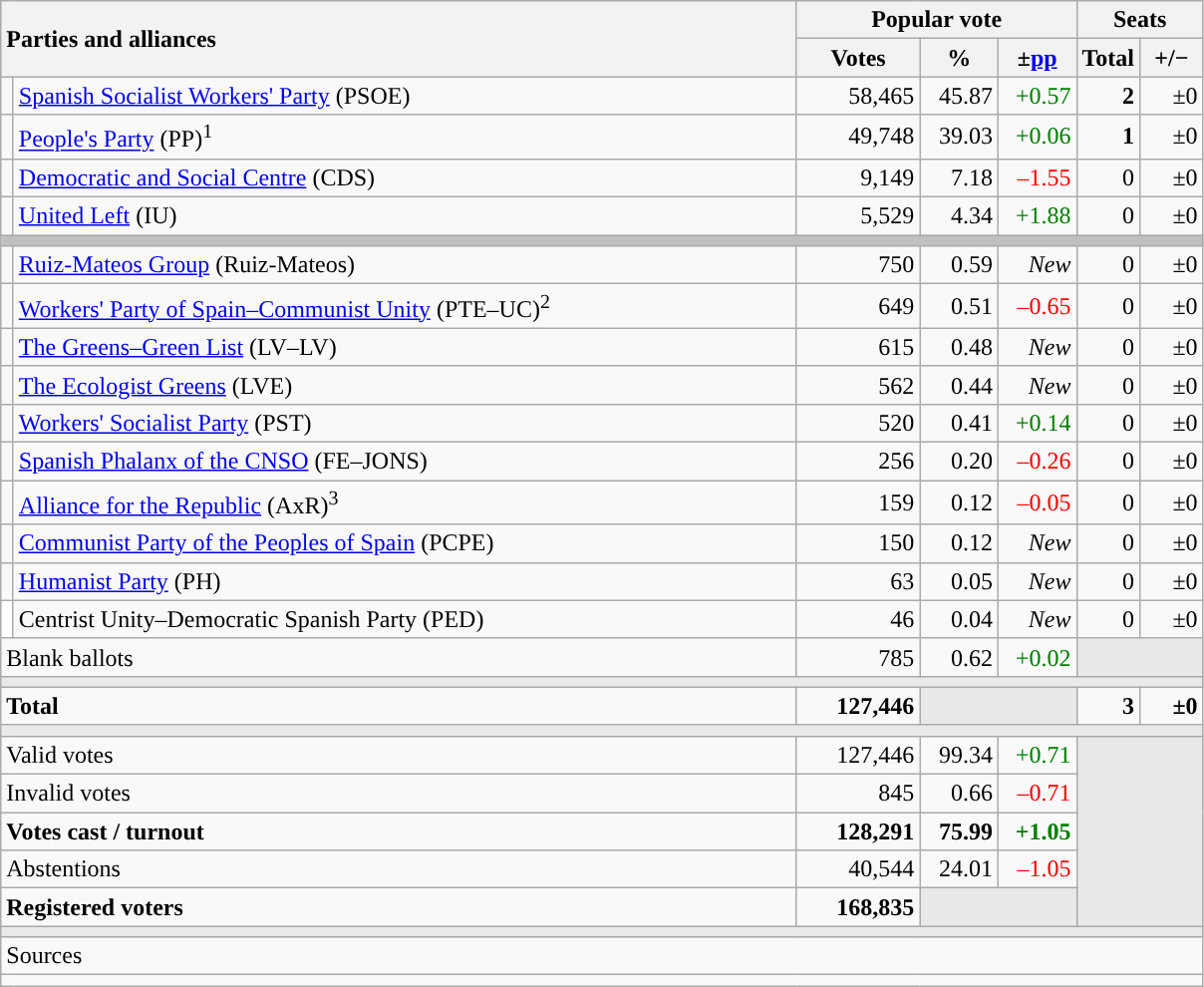<table class="wikitable" style="text-align:right;">
<tr>
<th style="text-align:left;" rowspan="2" colspan="2" width="525">Parties and alliances</th>
<th colspan="3">Popular vote</th>
<th colspan="2">Seats</th>
</tr>
<tr>
<th width="75">Votes</th>
<th width="45">%</th>
<th width="45">±<a href='#'>pp</a></th>
<th width="35">Total</th>
<th width="35">+/−</th>
</tr>
<tr>
<td width="1" style="color:inherit;background:"></td>
<td align="left"><a href='#'>Spanish Socialist Workers' Party</a> (PSOE)</td>
<td>58,465</td>
<td>45.87</td>
<td style="color:green;">+0.57</td>
<td><strong>2</strong></td>
<td>±0</td>
</tr>
<tr>
<td style="color:inherit;background:"></td>
<td align="left"><a href='#'>People's Party</a> (PP)<sup>1</sup></td>
<td>49,748</td>
<td>39.03</td>
<td style="color:green;">+0.06</td>
<td><strong>1</strong></td>
<td>±0</td>
</tr>
<tr>
<td style="color:inherit;background:"></td>
<td align="left"><a href='#'>Democratic and Social Centre</a> (CDS)</td>
<td>9,149</td>
<td>7.18</td>
<td style="color:red;">–1.55</td>
<td>0</td>
<td>±0</td>
</tr>
<tr>
<td style="color:inherit;background:"></td>
<td align="left"><a href='#'>United Left</a> (IU)</td>
<td>5,529</td>
<td>4.34</td>
<td style="color:green;">+1.88</td>
<td>0</td>
<td>±0</td>
</tr>
<tr>
<td colspan="7" bgcolor="#C0C0C0"></td>
</tr>
<tr>
<td style="color:inherit;background:"></td>
<td align="left"><a href='#'>Ruiz-Mateos Group</a> (Ruiz-Mateos)</td>
<td>750</td>
<td>0.59</td>
<td><em>New</em></td>
<td>0</td>
<td>±0</td>
</tr>
<tr>
<td style="color:inherit;background:"></td>
<td align="left"><a href='#'>Workers' Party of Spain–Communist Unity</a> (PTE–UC)<sup>2</sup></td>
<td>649</td>
<td>0.51</td>
<td style="color:red;">–0.65</td>
<td>0</td>
<td>±0</td>
</tr>
<tr>
<td style="color:inherit;background:"></td>
<td align="left"><a href='#'>The Greens–Green List</a> (LV–LV)</td>
<td>615</td>
<td>0.48</td>
<td><em>New</em></td>
<td>0</td>
<td>±0</td>
</tr>
<tr>
<td style="color:inherit;background:"></td>
<td align="left"><a href='#'>The Ecologist Greens</a> (LVE)</td>
<td>562</td>
<td>0.44</td>
<td><em>New</em></td>
<td>0</td>
<td>±0</td>
</tr>
<tr>
<td style="color:inherit;background:"></td>
<td align="left"><a href='#'>Workers' Socialist Party</a> (PST)</td>
<td>520</td>
<td>0.41</td>
<td style="color:green;">+0.14</td>
<td>0</td>
<td>±0</td>
</tr>
<tr>
<td style="color:inherit;background:"></td>
<td align="left"><a href='#'>Spanish Phalanx of the CNSO</a> (FE–JONS)</td>
<td>256</td>
<td>0.20</td>
<td style="color:red;">–0.26</td>
<td>0</td>
<td>±0</td>
</tr>
<tr>
<td style="color:inherit;background:"></td>
<td align="left"><a href='#'>Alliance for the Republic</a> (AxR)<sup>3</sup></td>
<td>159</td>
<td>0.12</td>
<td style="color:red;">–0.05</td>
<td>0</td>
<td>±0</td>
</tr>
<tr>
<td style="color:inherit;background:"></td>
<td align="left"><a href='#'>Communist Party of the Peoples of Spain</a> (PCPE)</td>
<td>150</td>
<td>0.12</td>
<td><em>New</em></td>
<td>0</td>
<td>±0</td>
</tr>
<tr>
<td style="color:inherit;background:"></td>
<td align="left"><a href='#'>Humanist Party</a> (PH)</td>
<td>63</td>
<td>0.05</td>
<td><em>New</em></td>
<td>0</td>
<td>±0</td>
</tr>
<tr>
<td bgcolor="white"></td>
<td align="left">Centrist Unity–Democratic Spanish Party (PED)</td>
<td>46</td>
<td>0.04</td>
<td><em>New</em></td>
<td>0</td>
<td>±0</td>
</tr>
<tr>
<td align="left" colspan="2">Blank ballots</td>
<td>785</td>
<td>0.62</td>
<td style="color:green;">+0.02</td>
<td bgcolor="#E9E9E9" colspan="2"></td>
</tr>
<tr>
<td colspan="7" bgcolor="#E9E9E9"></td>
</tr>
<tr style="font-weight:bold;">
<td align="left" colspan="2">Total</td>
<td>127,446</td>
<td bgcolor="#E9E9E9" colspan="2"></td>
<td>3</td>
<td>±0</td>
</tr>
<tr>
<td colspan="7" bgcolor="#E9E9E9"></td>
</tr>
<tr>
<td align="left" colspan="2">Valid votes</td>
<td>127,446</td>
<td>99.34</td>
<td style="color:green;">+0.71</td>
<td bgcolor="#E9E9E9" colspan="2" rowspan="5"></td>
</tr>
<tr>
<td align="left" colspan="2">Invalid votes</td>
<td>845</td>
<td>0.66</td>
<td style="color:red;">–0.71</td>
</tr>
<tr style="font-weight:bold;">
<td align="left" colspan="2">Votes cast / turnout</td>
<td>128,291</td>
<td>75.99</td>
<td style="color:green;">+1.05</td>
</tr>
<tr>
<td align="left" colspan="2">Abstentions</td>
<td>40,544</td>
<td>24.01</td>
<td style="color:red;">–1.05</td>
</tr>
<tr style="font-weight:bold;">
<td align="left" colspan="2">Registered voters</td>
<td>168,835</td>
<td bgcolor="#E9E9E9" colspan="2"></td>
</tr>
<tr>
<td colspan="7" bgcolor="#E9E9E9"></td>
</tr>
<tr>
<td align="left" colspan="7">Sources</td>
</tr>
<tr>
<td colspan="7" style="text-align:left; max-width:790px;"></td>
</tr>
</table>
